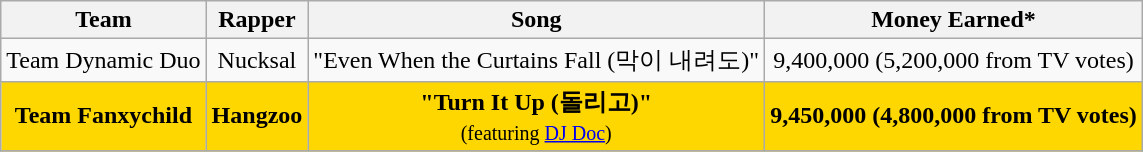<table class="wikitable" style="text-align:center" border="2">
<tr>
<th>Team</th>
<th>Rapper</th>
<th>Song</th>
<th>Money Earned*</th>
</tr>
<tr>
<td>Team Dynamic Duo</td>
<td>Nucksal</td>
<td>"Even When the Curtains Fall (막이 내려도)"</td>
<td>9,400,000 (5,200,000 from TV votes)</td>
</tr>
<tr>
<td style="background:gold"><strong>Team Fanxychild</strong></td>
<td style="background:gold"><strong>Hangzoo</strong></td>
<td style="background:gold"><strong>"Turn It Up (돌리고)"</strong><br><small>(featuring <a href='#'>DJ Doc</a>)</small></td>
<td style="background:gold"><strong>9,450,000 (4,800,000 from TV votes)</strong></td>
</tr>
<tr>
</tr>
</table>
